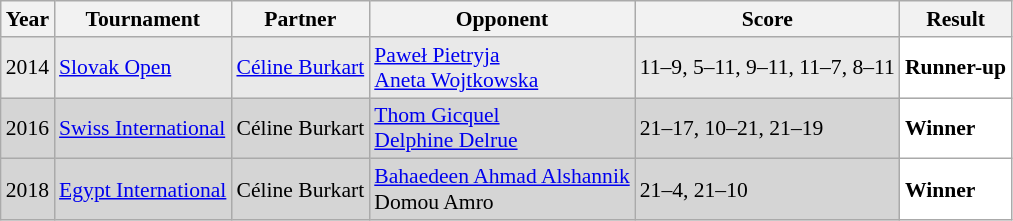<table class="sortable wikitable" style="font-size: 90%;">
<tr>
<th>Year</th>
<th>Tournament</th>
<th>Partner</th>
<th>Opponent</th>
<th>Score</th>
<th>Result</th>
</tr>
<tr style="background:#E9E9E9">
<td align="center">2014</td>
<td align="left"><a href='#'>Slovak Open</a></td>
<td align="left"> <a href='#'>Céline Burkart</a></td>
<td align="left"> <a href='#'>Paweł Pietryja</a> <br>  <a href='#'>Aneta Wojtkowska</a></td>
<td align="left">11–9, 5–11, 9–11, 11–7, 8–11</td>
<td style="text-align:left; background:white"> <strong>Runner-up</strong></td>
</tr>
<tr style="background:#D5D5D5">
<td align="center">2016</td>
<td align="left"><a href='#'>Swiss International</a></td>
<td align="left"> Céline Burkart</td>
<td align="left"> <a href='#'>Thom Gicquel</a> <br>  <a href='#'>Delphine Delrue</a></td>
<td align="left">21–17, 10–21, 21–19</td>
<td style="text-align:left; background:white"> <strong>Winner</strong></td>
</tr>
<tr style="background:#D5D5D5">
<td align="center">2018</td>
<td align="left"><a href='#'>Egypt International</a></td>
<td align="left"> Céline Burkart</td>
<td align="left"> <a href='#'>Bahaedeen Ahmad Alshannik</a> <br>  Domou Amro</td>
<td align="left">21–4, 21–10</td>
<td style="text-align:left; background:white"> <strong>Winner</strong></td>
</tr>
</table>
